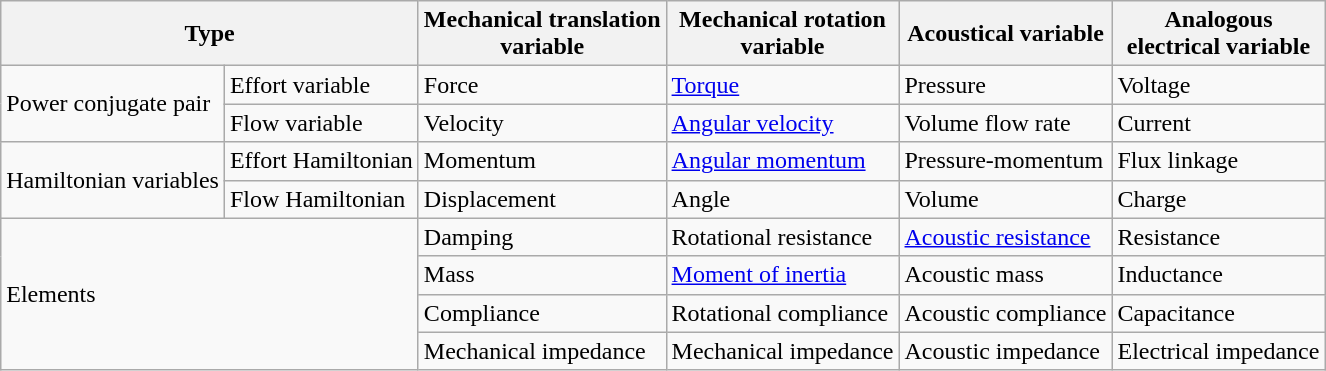<table class="wikitable">
<tr>
<th colspan="2">Type</th>
<th>Mechanical translation<br>variable</th>
<th>Mechanical rotation<br>variable</th>
<th>Acoustical variable</th>
<th>Analogous<br>electrical variable</th>
</tr>
<tr>
<td rowspan="2">Power conjugate pair</td>
<td>Effort variable</td>
<td>Force</td>
<td><a href='#'>Torque</a></td>
<td>Pressure</td>
<td>Voltage</td>
</tr>
<tr>
<td>Flow variable</td>
<td>Velocity</td>
<td><a href='#'>Angular velocity</a></td>
<td>Volume flow rate</td>
<td>Current</td>
</tr>
<tr>
<td rowspan="2">Hamiltonian variables</td>
<td>Effort Hamiltonian</td>
<td>Momentum</td>
<td><a href='#'>Angular momentum</a></td>
<td>Pressure-momentum</td>
<td>Flux linkage</td>
</tr>
<tr>
<td>Flow Hamiltonian</td>
<td>Displacement</td>
<td>Angle</td>
<td>Volume</td>
<td>Charge</td>
</tr>
<tr>
<td colspan="2" rowspan="4">Elements</td>
<td>Damping</td>
<td>Rotational resistance</td>
<td><a href='#'>Acoustic resistance</a></td>
<td>Resistance</td>
</tr>
<tr>
<td>Mass</td>
<td><a href='#'>Moment of inertia</a></td>
<td>Acoustic mass</td>
<td>Inductance</td>
</tr>
<tr>
<td>Compliance</td>
<td>Rotational compliance</td>
<td>Acoustic compliance</td>
<td>Capacitance</td>
</tr>
<tr>
<td>Mechanical impedance</td>
<td>Mechanical impedance</td>
<td>Acoustic impedance</td>
<td>Electrical impedance</td>
</tr>
</table>
